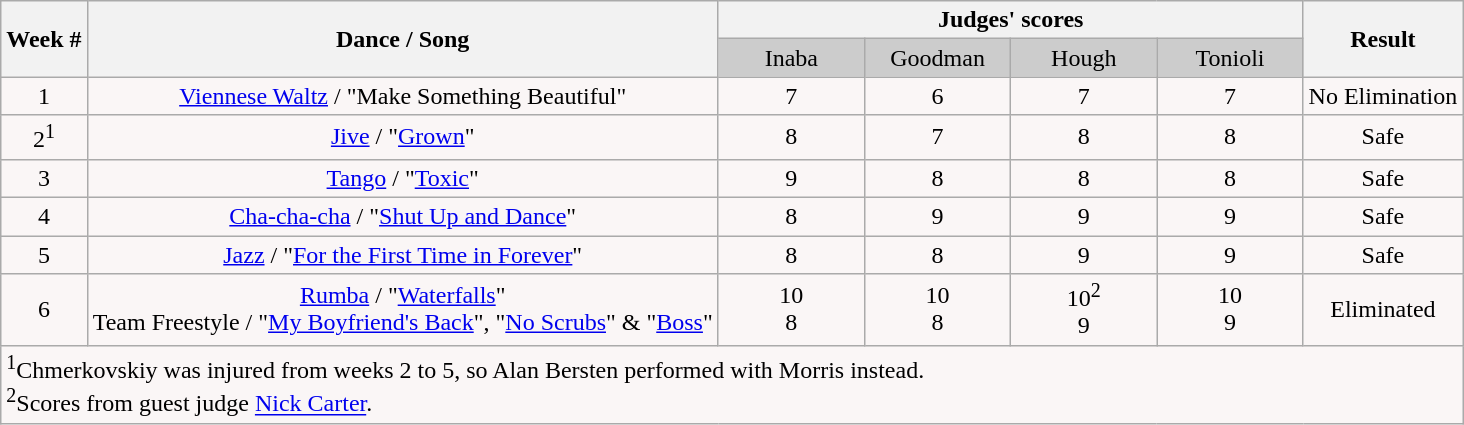<table class="wikitable collapsible collapsed">
<tr style="text-align:Center;">
<th rowspan="2">Week #</th>
<th rowspan="2">Dance / Song</th>
<th colspan="4">Judges' scores</th>
<th rowspan="2">Result</th>
</tr>
<tr style="text-align:center; background:#ccc;">
<td style="width:10%; ">Inaba</td>
<td style="width:10%; ">Goodman</td>
<td style="width:10%; ">Hough</td>
<td style="width:10%; ">Tonioli</td>
</tr>
<tr style="text-align: center; background:#faf6f6;">
<td>1</td>
<td><a href='#'>Viennese Waltz</a> / "Make Something Beautiful"</td>
<td>7</td>
<td>6</td>
<td>7</td>
<td>7</td>
<td>No Elimination</td>
</tr>
<tr style="text-align: center; background:#faf6f6;">
<td>2<sup>1</sup></td>
<td><a href='#'>Jive</a> / "<a href='#'>Grown</a>"</td>
<td>8</td>
<td>7</td>
<td>8</td>
<td>8</td>
<td>Safe</td>
</tr>
<tr style="text-align: center; background:#faf6f6;">
<td>3</td>
<td><a href='#'>Tango</a> / "<a href='#'>Toxic</a>"</td>
<td>9</td>
<td>8</td>
<td>8</td>
<td>8</td>
<td>Safe</td>
</tr>
<tr style="text-align: center; background:#faf6f6;">
<td>4</td>
<td><a href='#'>Cha-cha-cha</a> / "<a href='#'>Shut Up and Dance</a>"</td>
<td>8</td>
<td>9</td>
<td>9</td>
<td>9</td>
<td>Safe</td>
</tr>
<tr style="text-align: center; background:#faf6f6;">
<td>5</td>
<td><a href='#'>Jazz</a> / "<a href='#'>For the First Time in Forever</a>"</td>
<td>8</td>
<td>8</td>
<td>9</td>
<td>9</td>
<td>Safe</td>
</tr>
<tr style="text-align: center; background:#faf6f6;">
<td>6</td>
<td><a href='#'>Rumba</a> / "<a href='#'>Waterfalls</a>"<br>Team Freestyle / "<a href='#'>My Boyfriend's Back</a>", "<a href='#'>No Scrubs</a>" & "<a href='#'>Boss</a>"</td>
<td>10<br>8</td>
<td>10<br>8</td>
<td>10<sup>2</sup><br>9</td>
<td>10<br>9</td>
<td>Eliminated</td>
</tr>
<tr style="text-align: center; background:#faf6f6;">
<td colspan="7" style="text-align:left;"><sup>1</sup>Chmerkovskiy was injured from weeks 2 to 5, so Alan Bersten performed with Morris instead.<br><sup>2</sup>Scores from guest judge <a href='#'>Nick Carter</a>.</td>
</tr>
</table>
